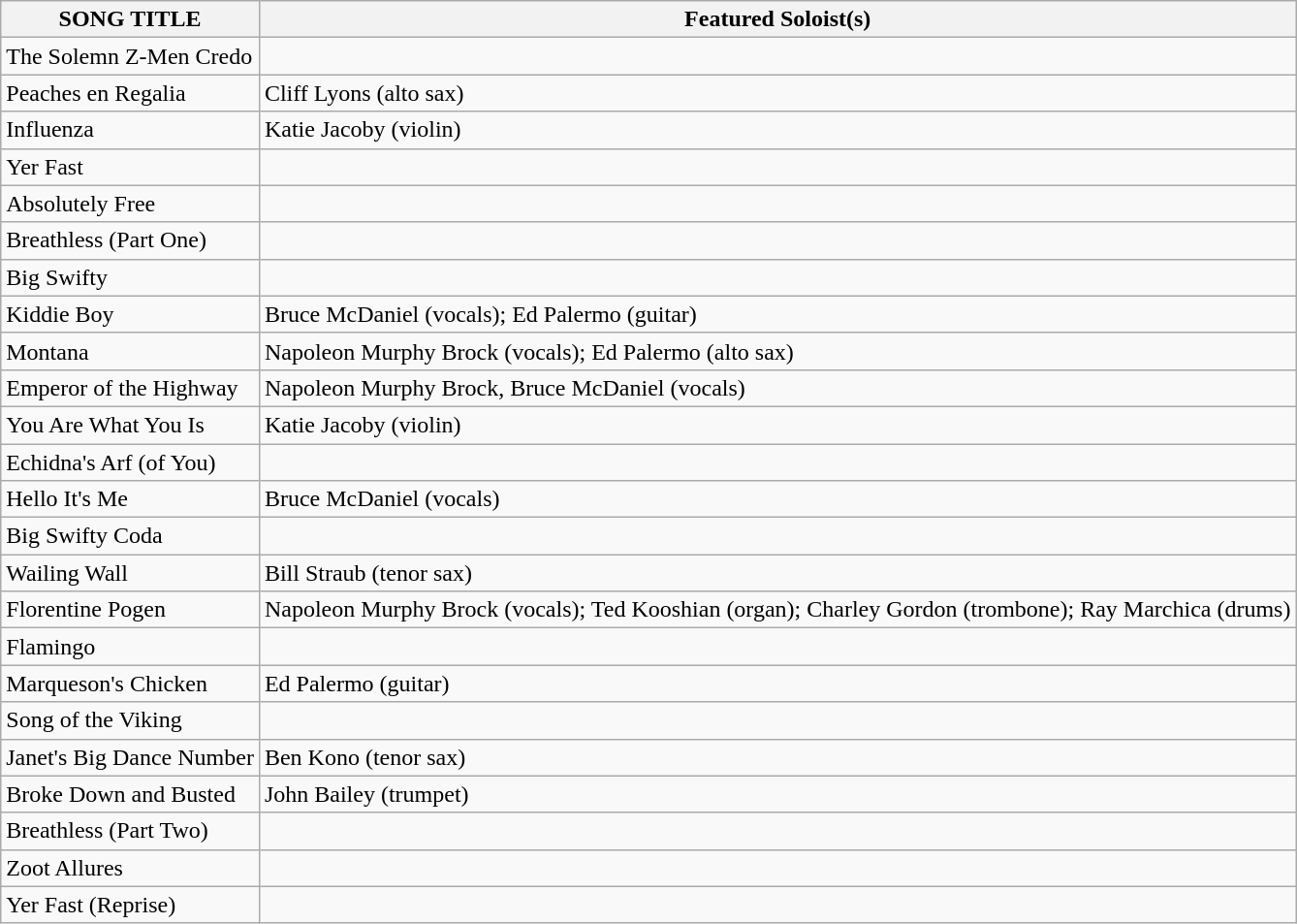<table class="wikitable">
<tr>
<th>SONG TITLE</th>
<th>Featured Soloist(s)</th>
</tr>
<tr>
<td>The Solemn Z-Men Credo</td>
<td></td>
</tr>
<tr>
<td>Peaches en Regalia</td>
<td>Cliff Lyons (alto sax)</td>
</tr>
<tr>
<td>Influenza</td>
<td>Katie Jacoby (violin)</td>
</tr>
<tr>
<td>Yer Fast</td>
<td></td>
</tr>
<tr>
<td>Absolutely Free</td>
<td></td>
</tr>
<tr>
<td>Breathless (Part One)</td>
<td></td>
</tr>
<tr>
<td>Big Swifty</td>
<td></td>
</tr>
<tr>
<td>Kiddie Boy</td>
<td>Bruce McDaniel (vocals); Ed Palermo (guitar)</td>
</tr>
<tr>
<td>Montana</td>
<td>Napoleon Murphy Brock (vocals); Ed Palermo (alto sax)</td>
</tr>
<tr>
<td>Emperor of the Highway</td>
<td>Napoleon Murphy Brock, Bruce McDaniel (vocals)</td>
</tr>
<tr>
<td>You Are What You Is</td>
<td>Katie Jacoby (violin)</td>
</tr>
<tr>
<td>Echidna's Arf (of You)</td>
<td></td>
</tr>
<tr>
<td>Hello It's Me</td>
<td>Bruce McDaniel (vocals)</td>
</tr>
<tr>
<td>Big Swifty Coda</td>
<td></td>
</tr>
<tr>
<td>Wailing Wall</td>
<td>Bill Straub (tenor sax)</td>
</tr>
<tr>
<td>Florentine Pogen</td>
<td>Napoleon Murphy Brock (vocals); Ted Kooshian (organ); Charley Gordon (trombone); Ray Marchica (drums)</td>
</tr>
<tr>
<td>Flamingo</td>
<td></td>
</tr>
<tr>
<td>Marqueson's Chicken</td>
<td>Ed Palermo (guitar)</td>
</tr>
<tr>
<td>Song of the Viking</td>
<td></td>
</tr>
<tr>
<td>Janet's Big Dance Number</td>
<td>Ben Kono (tenor sax)</td>
</tr>
<tr>
<td>Broke Down and Busted</td>
<td>John Bailey (trumpet)</td>
</tr>
<tr>
<td>Breathless (Part Two)</td>
<td></td>
</tr>
<tr>
<td>Zoot Allures</td>
<td></td>
</tr>
<tr>
<td>Yer Fast (Reprise)</td>
<td></td>
</tr>
</table>
